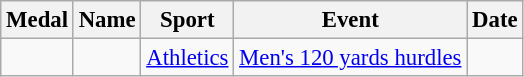<table class="wikitable sortable" style="font-size: 95%;">
<tr>
<th>Medal</th>
<th>Name</th>
<th>Sport</th>
<th>Event</th>
<th>Date</th>
</tr>
<tr>
<td></td>
<td></td>
<td><a href='#'>Athletics</a></td>
<td><a href='#'>Men's 120 yards hurdles</a></td>
<td></td>
</tr>
</table>
